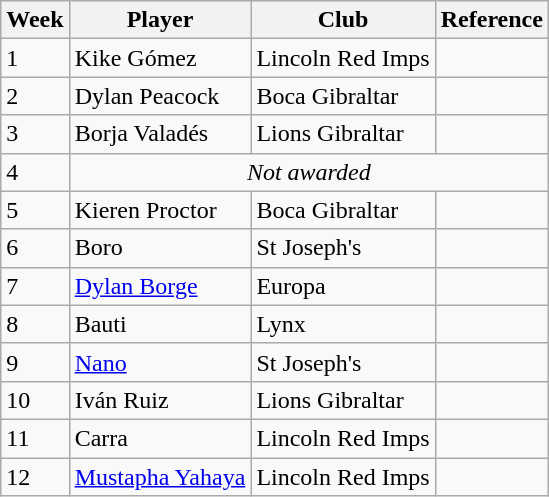<table class="wikitable">
<tr>
<th>Week</th>
<th>Player</th>
<th>Club</th>
<th>Reference</th>
</tr>
<tr>
<td>1</td>
<td> Kike Gómez</td>
<td>Lincoln Red Imps</td>
<td align=center></td>
</tr>
<tr>
<td>2</td>
<td> Dylan Peacock</td>
<td>Boca Gibraltar</td>
<td align=center></td>
</tr>
<tr>
<td>3</td>
<td> Borja Valadés</td>
<td>Lions Gibraltar</td>
<td align=center></td>
</tr>
<tr>
<td>4</td>
<td colspan=3 align="center"><em>Not awarded</em></td>
</tr>
<tr>
<td>5</td>
<td> Kieren Proctor</td>
<td>Boca Gibraltar</td>
<td align=center></td>
</tr>
<tr>
<td>6</td>
<td> Boro</td>
<td>St Joseph's</td>
<td align=center></td>
</tr>
<tr>
<td>7</td>
<td> <a href='#'>Dylan Borge</a></td>
<td>Europa</td>
<td align=center></td>
</tr>
<tr>
<td>8</td>
<td> Bauti</td>
<td>Lynx</td>
<td align=center></td>
</tr>
<tr>
<td>9</td>
<td> <a href='#'>Nano</a></td>
<td>St Joseph's</td>
<td align=center></td>
</tr>
<tr>
<td>10</td>
<td> Iván Ruiz</td>
<td>Lions Gibraltar</td>
<td align=center></td>
</tr>
<tr>
<td>11</td>
<td> Carra</td>
<td>Lincoln Red Imps</td>
<td align=center></td>
</tr>
<tr>
<td>12</td>
<td> <a href='#'>Mustapha Yahaya</a></td>
<td>Lincoln Red Imps</td>
<td align=center></td>
</tr>
</table>
